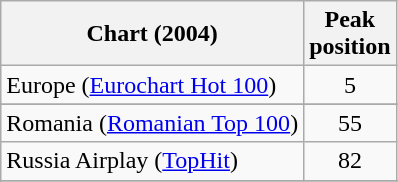<table class="wikitable sortable">
<tr>
<th>Chart (2004)</th>
<th>Peak<br>position</th>
</tr>
<tr>
<td>Europe (<a href='#'>Eurochart Hot 100</a>)</td>
<td align="center">5</td>
</tr>
<tr>
</tr>
<tr>
</tr>
<tr>
<td>Romania (<a href='#'>Romanian Top 100</a>)</td>
<td align="center">55</td>
</tr>
<tr>
<td>Russia Airplay (<a href='#'>TopHit</a>)</td>
<td align="center">82</td>
</tr>
<tr>
</tr>
<tr>
</tr>
</table>
